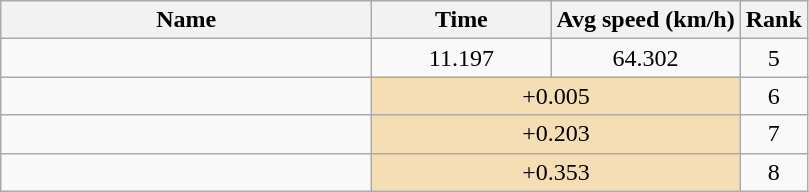<table class="wikitable" style="text-align:center;">
<tr>
<th style="width:15em">Name</th>
<th style="width:7em">Time</th>
<th>Avg speed (km/h)</th>
<th>Rank</th>
</tr>
<tr>
<td align=left></td>
<td>11.197</td>
<td>64.302</td>
<td>5</td>
</tr>
<tr>
<td align=left></td>
<td bgcolor=wheat colspan=2>+0.005</td>
<td>6</td>
</tr>
<tr>
<td align=left></td>
<td bgcolor=wheat colspan=2>+0.203</td>
<td>7</td>
</tr>
<tr>
<td align=left></td>
<td bgcolor=wheat colspan=2>+0.353</td>
<td>8</td>
</tr>
</table>
